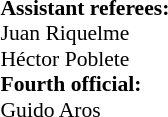<table width=50% style="font-size: 90%">
<tr>
<td><br><strong>Assistant referees:</strong>
<br> Juan Riquelme
<br> Héctor Poblete
<br><strong>Fourth official:</strong>
<br> Guido Aros</td>
</tr>
</table>
